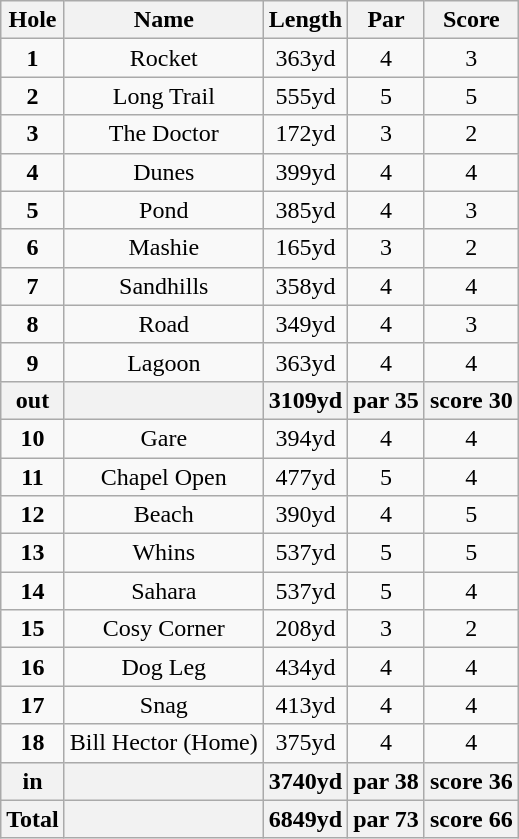<table class="wikitable" style="text-align:center;">
<tr>
<th>Hole</th>
<th>Name</th>
<th>Length</th>
<th>Par</th>
<th>Score</th>
</tr>
<tr>
<td><strong>1</strong></td>
<td>Rocket</td>
<td>363yd</td>
<td>4</td>
<td>3</td>
</tr>
<tr>
<td><strong>2</strong></td>
<td>Long Trail</td>
<td>555yd</td>
<td>5</td>
<td>5</td>
</tr>
<tr>
<td><strong>3</strong></td>
<td>The Doctor</td>
<td>172yd</td>
<td>3</td>
<td>2</td>
</tr>
<tr>
<td><strong>4</strong></td>
<td>Dunes</td>
<td>399yd</td>
<td>4</td>
<td>4</td>
</tr>
<tr>
<td><strong>5</strong></td>
<td>Pond</td>
<td>385yd</td>
<td>4</td>
<td>3</td>
</tr>
<tr>
<td><strong>6</strong></td>
<td>Mashie</td>
<td>165yd</td>
<td>3</td>
<td>2</td>
</tr>
<tr>
<td><strong>7</strong></td>
<td>Sandhills</td>
<td>358yd</td>
<td>4</td>
<td>4</td>
</tr>
<tr>
<td><strong>8</strong></td>
<td>Road</td>
<td>349yd</td>
<td>4</td>
<td>3</td>
</tr>
<tr>
<td><strong>9</strong></td>
<td>Lagoon</td>
<td>363yd</td>
<td>4</td>
<td>4</td>
</tr>
<tr>
<th><strong>out</strong></th>
<th></th>
<th>3109yd</th>
<th>par 35</th>
<th>score 30</th>
</tr>
<tr>
<td><strong>10</strong></td>
<td>Gare</td>
<td>394yd</td>
<td>4</td>
<td>4</td>
</tr>
<tr>
<td><strong>11</strong></td>
<td>Chapel Open</td>
<td>477yd</td>
<td>5</td>
<td>4</td>
</tr>
<tr>
<td><strong>12</strong></td>
<td>Beach</td>
<td>390yd</td>
<td>4</td>
<td>5</td>
</tr>
<tr>
<td><strong>13</strong></td>
<td>Whins</td>
<td>537yd</td>
<td>5</td>
<td>5</td>
</tr>
<tr>
<td><strong>14</strong></td>
<td>Sahara</td>
<td>537yd</td>
<td>5</td>
<td>4</td>
</tr>
<tr>
<td><strong>15</strong></td>
<td>Cosy Corner</td>
<td>208yd</td>
<td>3</td>
<td>2</td>
</tr>
<tr>
<td><strong>16</strong></td>
<td>Dog Leg</td>
<td>434yd</td>
<td>4</td>
<td>4</td>
</tr>
<tr>
<td><strong>17</strong></td>
<td>Snag</td>
<td>413yd</td>
<td>4</td>
<td>4</td>
</tr>
<tr>
<td><strong>18</strong></td>
<td>Bill Hector (Home)</td>
<td>375yd</td>
<td>4</td>
<td>4</td>
</tr>
<tr>
<th><strong>in</strong></th>
<th></th>
<th>3740yd</th>
<th>par 38</th>
<th>score 36</th>
</tr>
<tr>
<th><strong>Total</strong></th>
<th></th>
<th>6849yd</th>
<th>par 73</th>
<th>score 66</th>
</tr>
</table>
